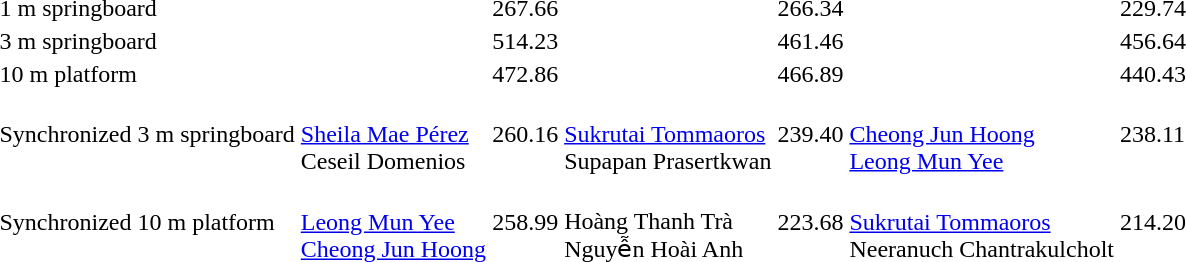<table>
<tr>
<td>1 m springboard</td>
<td></td>
<td>267.66</td>
<td></td>
<td>266.34</td>
<td></td>
<td>229.74</td>
</tr>
<tr>
<td>3 m springboard</td>
<td></td>
<td>514.23</td>
<td></td>
<td>461.46</td>
<td></td>
<td>456.64</td>
</tr>
<tr>
<td>10 m platform</td>
<td></td>
<td>472.86</td>
<td></td>
<td>466.89</td>
<td></td>
<td>440.43</td>
</tr>
<tr>
<td>Synchronized 3 m springboard</td>
<td><br> <a href='#'>Sheila Mae Pérez</a> <br> Ceseil Domenios</td>
<td>260.16</td>
<td><br> <a href='#'>Sukrutai Tommaoros</a> <br> Supapan Prasertkwan</td>
<td>239.40</td>
<td><br> <a href='#'>Cheong Jun Hoong</a> <br> <a href='#'>Leong Mun Yee</a></td>
<td>238.11</td>
</tr>
<tr>
<td>Synchronized 10 m platform</td>
<td><br> <a href='#'>Leong Mun Yee</a> <br> <a href='#'>Cheong Jun Hoong</a></td>
<td>258.99</td>
<td><br> Hoàng Thanh Trà <br> Nguyễn Hoài Anh</td>
<td>223.68</td>
<td><br> <a href='#'>Sukrutai Tommaoros</a> <br> Neeranuch Chantrakulcholt</td>
<td>214.20</td>
</tr>
</table>
